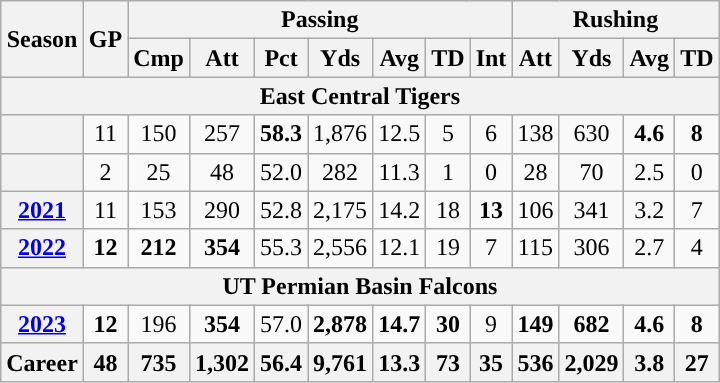<table class="wikitable" style="text-align:center;">
<tr>
<th rowspan="2">Season</th>
<th rowspan="2">GP</th>
<th colspan="7">Passing</th>
<th colspan="4">Rushing</th>
</tr>
<tr>
<th>Cmp</th>
<th>Att</th>
<th>Pct</th>
<th>Yds</th>
<th>Avg</th>
<th>TD</th>
<th>Int</th>
<th>Att</th>
<th>Yds</th>
<th>Avg</th>
<th>TD</th>
</tr>
<tr>
<th colspan="13">East Central Tigers</th>
</tr>
<tr>
<th></th>
<td>11</td>
<td>150</td>
<td>257</td>
<td><strong>58.3</strong></td>
<td>1,876</td>
<td>12.5</td>
<td>5</td>
<td>6</td>
<td>138</td>
<td>630</td>
<td><strong>4.6</strong></td>
<td><strong>8</strong></td>
</tr>
<tr>
<th></th>
<td>2</td>
<td>25</td>
<td>48</td>
<td>52.0</td>
<td>282</td>
<td>11.3</td>
<td>1</td>
<td>0</td>
<td>28</td>
<td>70</td>
<td>2.5</td>
<td>0</td>
</tr>
<tr>
<th><a href='#'>2021</a></th>
<td>11</td>
<td>153</td>
<td>290</td>
<td>52.8</td>
<td>2,175</td>
<td>14.2</td>
<td>18</td>
<td><strong>13</strong></td>
<td>106</td>
<td>341</td>
<td>3.2</td>
<td>7</td>
</tr>
<tr>
<th><a href='#'>2022</a></th>
<td><strong>12</strong></td>
<td><strong>212</strong></td>
<td><strong>354</strong></td>
<td>55.3</td>
<td>2,556</td>
<td>12.1</td>
<td>19</td>
<td>7</td>
<td>115</td>
<td>306</td>
<td>2.7</td>
<td>4</td>
</tr>
<tr>
<th colspan="13">UT Permian Basin Falcons</th>
</tr>
<tr>
<th><a href='#'>2023</a></th>
<td><strong>12</strong></td>
<td>196</td>
<td><strong>354</strong></td>
<td>57.0</td>
<td><strong>2,878</strong></td>
<td><strong>14.7</strong></td>
<td><strong>30</strong></td>
<td>9</td>
<td><strong>149</strong></td>
<td><strong>682</strong></td>
<td><strong>4.6</strong></td>
<td><strong>8</strong></td>
</tr>
<tr class="sortbottom" style="background:#eee;">
<th><strong>Career</strong></th>
<th>48</th>
<th>735</th>
<th>1,302</th>
<th>56.4</th>
<th>9,761</th>
<th>13.3</th>
<th>73</th>
<th>35</th>
<th>536</th>
<th>2,029</th>
<th>3.8</th>
<th>27</th>
</tr>
</table>
